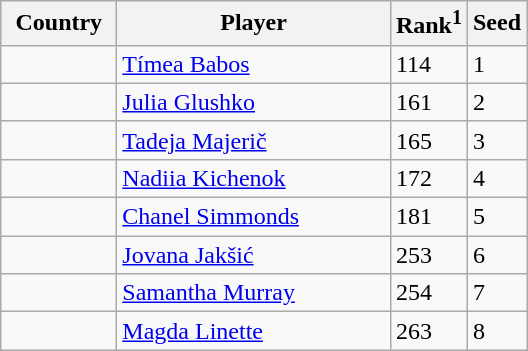<table class="sortable wikitable">
<tr>
<th width="70">Country</th>
<th width="175">Player</th>
<th>Rank<sup>1</sup></th>
<th>Seed</th>
</tr>
<tr>
<td></td>
<td><a href='#'>Tímea Babos</a></td>
<td>114</td>
<td>1</td>
</tr>
<tr>
<td></td>
<td><a href='#'>Julia Glushko</a></td>
<td>161</td>
<td>2</td>
</tr>
<tr>
<td></td>
<td><a href='#'>Tadeja Majerič</a></td>
<td>165</td>
<td>3</td>
</tr>
<tr>
<td></td>
<td><a href='#'>Nadiia Kichenok</a></td>
<td>172</td>
<td>4</td>
</tr>
<tr>
<td></td>
<td><a href='#'>Chanel Simmonds</a></td>
<td>181</td>
<td>5</td>
</tr>
<tr>
<td></td>
<td><a href='#'>Jovana Jakšić</a></td>
<td>253</td>
<td>6</td>
</tr>
<tr>
<td></td>
<td><a href='#'>Samantha Murray</a></td>
<td>254</td>
<td>7</td>
</tr>
<tr>
<td></td>
<td><a href='#'>Magda Linette</a></td>
<td>263</td>
<td>8</td>
</tr>
</table>
